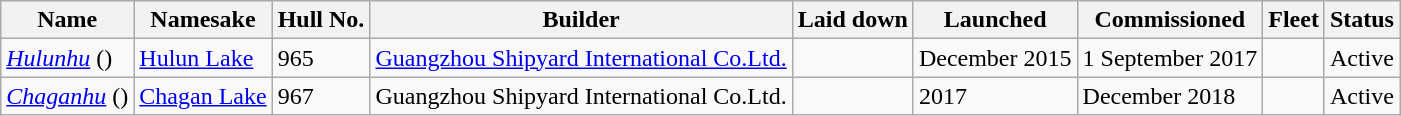<table class="wikitable">
<tr>
<th>Name</th>
<th>Namesake</th>
<th>Hull No.</th>
<th>Builder</th>
<th>Laid down</th>
<th>Launched</th>
<th>Commissioned</th>
<th>Fleet</th>
<th>Status</th>
</tr>
<tr>
<td><a href='#'><em>Hulunhu</em></a> ()</td>
<td><a href='#'>Hulun Lake</a></td>
<td>965</td>
<td><a href='#'>Guangzhou Shipyard International Co.Ltd.</a></td>
<td></td>
<td>December 2015</td>
<td>1 September 2017</td>
<td></td>
<td>Active</td>
</tr>
<tr>
<td><a href='#'><em>Chaganhu</em></a> ()</td>
<td><a href='#'>Chagan Lake</a></td>
<td>967</td>
<td>Guangzhou Shipyard International Co.Ltd.</td>
<td></td>
<td>2017</td>
<td>December 2018</td>
<td></td>
<td>Active</td>
</tr>
</table>
